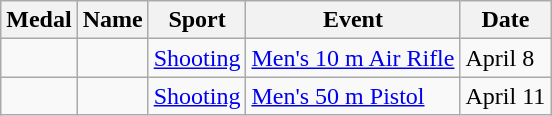<table class="wikitable sortable">
<tr>
<th>Medal</th>
<th>Name</th>
<th>Sport</th>
<th>Event</th>
<th>Date</th>
</tr>
<tr>
<td></td>
<td></td>
<td><a href='#'>Shooting</a></td>
<td><a href='#'>Men's 10 m Air Rifle</a></td>
<td>April 8</td>
</tr>
<tr>
<td></td>
<td></td>
<td><a href='#'>Shooting</a></td>
<td><a href='#'>Men's 50 m Pistol</a></td>
<td>April 11</td>
</tr>
</table>
